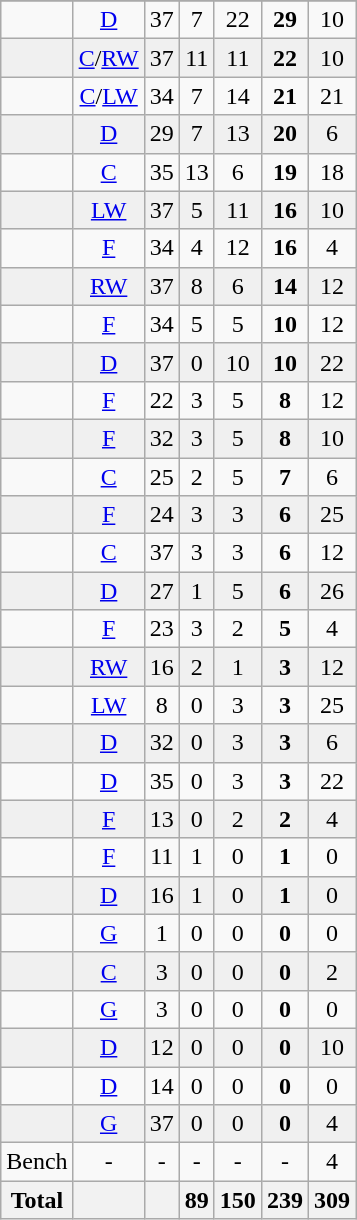<table class="wikitable sortable">
<tr align="center">
</tr>
<tr align="center" bgcolor="">
<td></td>
<td><a href='#'>D</a></td>
<td>37</td>
<td>7</td>
<td>22</td>
<td><strong>29</strong></td>
<td>10</td>
</tr>
<tr align="center" bgcolor="f0f0f0">
<td></td>
<td><a href='#'>C</a>/<a href='#'>RW</a></td>
<td>37</td>
<td>11</td>
<td>11</td>
<td><strong>22</strong></td>
<td>10</td>
</tr>
<tr align="center" bgcolor="">
<td></td>
<td><a href='#'>C</a>/<a href='#'>LW</a></td>
<td>34</td>
<td>7</td>
<td>14</td>
<td><strong>21</strong></td>
<td>21</td>
</tr>
<tr align="center" bgcolor="f0f0f0">
<td></td>
<td><a href='#'>D</a></td>
<td>29</td>
<td>7</td>
<td>13</td>
<td><strong>20</strong></td>
<td>6</td>
</tr>
<tr align="center" bgcolor="">
<td></td>
<td><a href='#'>C</a></td>
<td>35</td>
<td>13</td>
<td>6</td>
<td><strong>19</strong></td>
<td>18</td>
</tr>
<tr align="center" bgcolor="f0f0f0">
<td></td>
<td><a href='#'>LW</a></td>
<td>37</td>
<td>5</td>
<td>11</td>
<td><strong>16</strong></td>
<td>10</td>
</tr>
<tr align="center" bgcolor="">
<td></td>
<td><a href='#'>F</a></td>
<td>34</td>
<td>4</td>
<td>12</td>
<td><strong>16</strong></td>
<td>4</td>
</tr>
<tr align="center" bgcolor="f0f0f0">
<td></td>
<td><a href='#'>RW</a></td>
<td>37</td>
<td>8</td>
<td>6</td>
<td><strong>14</strong></td>
<td>12</td>
</tr>
<tr align="center" bgcolor="">
<td></td>
<td><a href='#'>F</a></td>
<td>34</td>
<td>5</td>
<td>5</td>
<td><strong>10</strong></td>
<td>12</td>
</tr>
<tr align="center" bgcolor="f0f0f0">
<td></td>
<td><a href='#'>D</a></td>
<td>37</td>
<td>0</td>
<td>10</td>
<td><strong>10</strong></td>
<td>22</td>
</tr>
<tr align="center" bgcolor="">
<td></td>
<td><a href='#'>F</a></td>
<td>22</td>
<td>3</td>
<td>5</td>
<td><strong>8</strong></td>
<td>12</td>
</tr>
<tr align="center" bgcolor="f0f0f0">
<td></td>
<td><a href='#'>F</a></td>
<td>32</td>
<td>3</td>
<td>5</td>
<td><strong>8</strong></td>
<td>10</td>
</tr>
<tr align="center" bgcolor="">
<td></td>
<td><a href='#'>C</a></td>
<td>25</td>
<td>2</td>
<td>5</td>
<td><strong>7</strong></td>
<td>6</td>
</tr>
<tr align="center" bgcolor="f0f0f0">
<td></td>
<td><a href='#'>F</a></td>
<td>24</td>
<td>3</td>
<td>3</td>
<td><strong>6</strong></td>
<td>25</td>
</tr>
<tr align="center" bgcolor="">
<td></td>
<td><a href='#'>C</a></td>
<td>37</td>
<td>3</td>
<td>3</td>
<td><strong>6</strong></td>
<td>12</td>
</tr>
<tr align="center" bgcolor="f0f0f0">
<td></td>
<td><a href='#'>D</a></td>
<td>27</td>
<td>1</td>
<td>5</td>
<td><strong>6</strong></td>
<td>26</td>
</tr>
<tr align="center" bgcolor="">
<td></td>
<td><a href='#'>F</a></td>
<td>23</td>
<td>3</td>
<td>2</td>
<td><strong>5</strong></td>
<td>4</td>
</tr>
<tr align="center" bgcolor="f0f0f0">
<td></td>
<td><a href='#'>RW</a></td>
<td>16</td>
<td>2</td>
<td>1</td>
<td><strong>3</strong></td>
<td>12</td>
</tr>
<tr align="center" bgcolor="">
<td></td>
<td><a href='#'>LW</a></td>
<td>8</td>
<td>0</td>
<td>3</td>
<td><strong>3</strong></td>
<td>25</td>
</tr>
<tr align="center" bgcolor="f0f0f0">
<td></td>
<td><a href='#'>D</a></td>
<td>32</td>
<td>0</td>
<td>3</td>
<td><strong>3</strong></td>
<td>6</td>
</tr>
<tr align="center" bgcolor="">
<td></td>
<td><a href='#'>D</a></td>
<td>35</td>
<td>0</td>
<td>3</td>
<td><strong>3</strong></td>
<td>22</td>
</tr>
<tr align="center" bgcolor="f0f0f0">
<td></td>
<td><a href='#'>F</a></td>
<td>13</td>
<td>0</td>
<td>2</td>
<td><strong>2</strong></td>
<td>4</td>
</tr>
<tr align="center" bgcolor="">
<td></td>
<td><a href='#'>F</a></td>
<td>11</td>
<td>1</td>
<td>0</td>
<td><strong>1</strong></td>
<td>0</td>
</tr>
<tr align="center" bgcolor="f0f0f0">
<td></td>
<td><a href='#'>D</a></td>
<td>16</td>
<td>1</td>
<td>0</td>
<td><strong>1</strong></td>
<td>0</td>
</tr>
<tr align="center" bgcolor="">
<td></td>
<td><a href='#'>G</a></td>
<td>1</td>
<td>0</td>
<td>0</td>
<td><strong>0</strong></td>
<td>0</td>
</tr>
<tr align="center" bgcolor="f0f0f0">
<td></td>
<td><a href='#'>C</a></td>
<td>3</td>
<td>0</td>
<td>0</td>
<td><strong>0</strong></td>
<td>2</td>
</tr>
<tr align="center" bgcolor="">
<td></td>
<td><a href='#'>G</a></td>
<td>3</td>
<td>0</td>
<td>0</td>
<td><strong>0</strong></td>
<td>0</td>
</tr>
<tr align="center" bgcolor="f0f0f0">
<td></td>
<td><a href='#'>D</a></td>
<td>12</td>
<td>0</td>
<td>0</td>
<td><strong>0</strong></td>
<td>10</td>
</tr>
<tr align="center" bgcolor="">
<td></td>
<td><a href='#'>D</a></td>
<td>14</td>
<td>0</td>
<td>0</td>
<td><strong>0</strong></td>
<td>0</td>
</tr>
<tr align="center" bgcolor="f0f0f0">
<td></td>
<td><a href='#'>G</a></td>
<td>37</td>
<td>0</td>
<td>0</td>
<td><strong>0</strong></td>
<td>4</td>
</tr>
<tr align="center" bgcolor="">
<td>Bench</td>
<td>-</td>
<td>-</td>
<td>-</td>
<td>-</td>
<td>-</td>
<td>4</td>
</tr>
<tr>
<th>Total</th>
<th></th>
<th></th>
<th>89</th>
<th>150</th>
<th>239</th>
<th>309</th>
</tr>
</table>
